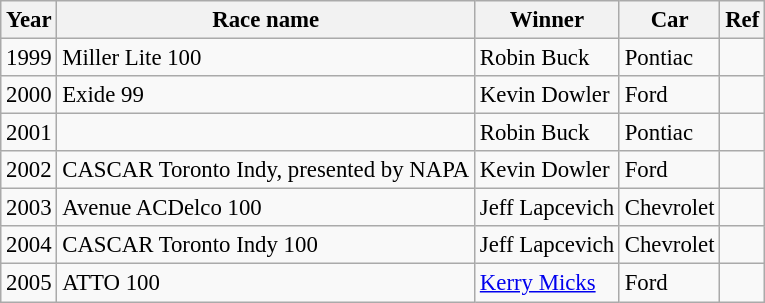<table class="wikitable" style="font-size: 95%;">
<tr>
<th>Year</th>
<th>Race name</th>
<th>Winner</th>
<th>Car</th>
<th>Ref</th>
</tr>
<tr>
<td>1999</td>
<td>Miller Lite 100</td>
<td> Robin Buck</td>
<td>Pontiac</td>
<td></td>
</tr>
<tr>
<td>2000</td>
<td>Exide 99</td>
<td> Kevin Dowler</td>
<td>Ford</td>
<td></td>
</tr>
<tr>
<td>2001</td>
<td></td>
<td> Robin Buck</td>
<td>Pontiac</td>
<td></td>
</tr>
<tr>
<td>2002</td>
<td>CASCAR Toronto Indy, presented by NAPA</td>
<td> Kevin Dowler</td>
<td>Ford</td>
<td></td>
</tr>
<tr>
<td>2003</td>
<td>Avenue ACDelco 100</td>
<td> Jeff Lapcevich</td>
<td>Chevrolet</td>
<td></td>
</tr>
<tr>
<td>2004</td>
<td>CASCAR Toronto Indy 100</td>
<td> Jeff Lapcevich</td>
<td>Chevrolet</td>
<td></td>
</tr>
<tr>
<td>2005</td>
<td>ATTO 100</td>
<td> <a href='#'>Kerry Micks</a></td>
<td>Ford</td>
<td></td>
</tr>
</table>
